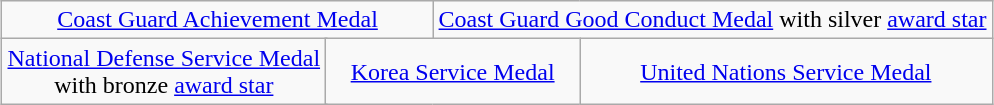<table class="wikitable" style="margin:1em auto; text-align:center;">
<tr>
<td colspan="4.5"><a href='#'>Coast Guard Achievement Medal</a></td>
<td colspan="4.5"><a href='#'>Coast Guard Good Conduct Medal</a> with silver <a href='#'>award star</a></td>
</tr>
<tr>
<td colspan="3"><a href='#'>National Defense Service Medal</a><br>with bronze <a href='#'>award star</a></td>
<td colspan="3"><a href='#'>Korea Service Medal</a></td>
<td colspan="3"><a href='#'>United Nations Service Medal</a></td>
</tr>
</table>
